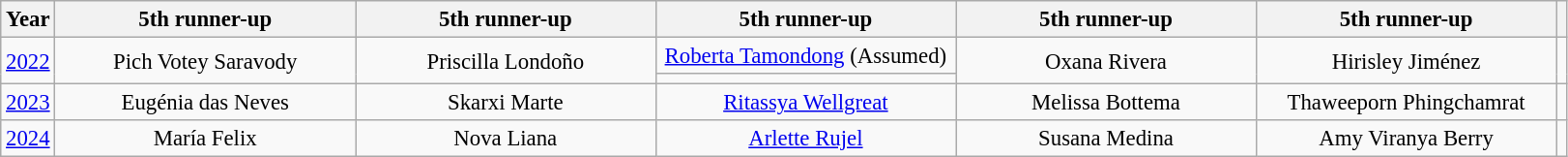<table class="wikitable sortable" style="font-size:95%;">
<tr>
<th>Year</th>
<th width="200">5th runner-up<br></th>
<th width="200">5th runner-up<br></th>
<th width="200">5th runner-up<br></th>
<th width="200">5th runner-up<br></th>
<th width="200">5th runner-up<br></th>
<th class="unsortable"></th>
</tr>
<tr style="text-align:center;">
<td rowspan="2"><a href='#'>2022</a></td>
<td rowspan="2">Pich Votey Saravody<br></td>
<td rowspan="2">Priscilla Londoño<br></td>
<td><a href='#'>Roberta Tamondong</a> (Assumed)<br></td>
<td rowspan="2">Oxana Rivera<br></td>
<td rowspan="2">Hirisley Jiménez<br></td>
<td rowspan="2"></td>
</tr>
<tr style="text-align:center;">
<td></td>
</tr>
<tr style="text-align:center;">
<td><a href='#'>2023</a></td>
<td>Eugénia das Neves<br></td>
<td>Skarxi Marte<br></td>
<td><a href='#'>Ritassya Wellgreat</a><br></td>
<td>Melissa Bottema<br></td>
<td>Thaweeporn Phingchamrat<br></td>
<td></td>
</tr>
<tr style="text-align:center;">
<td><a href='#'>2024</a></td>
<td>María Felix<br></td>
<td>Nova Liana<br></td>
<td><a href='#'>Arlette Rujel</a><br></td>
<td>Susana Medina<br></td>
<td>Amy Viranya Berry<br></td>
<td></td>
</tr>
</table>
